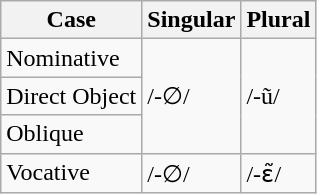<table class="wikitable">
<tr>
<th>Case</th>
<th>Singular</th>
<th>Plural</th>
</tr>
<tr>
<td>Nominative</td>
<td rowspan="3">/-∅/</td>
<td rowspan="3">/-ũ/</td>
</tr>
<tr>
<td>Direct Object</td>
</tr>
<tr>
<td>Oblique</td>
</tr>
<tr>
<td>Vocative</td>
<td>/-∅/</td>
<td>/-ɛ̃/</td>
</tr>
</table>
